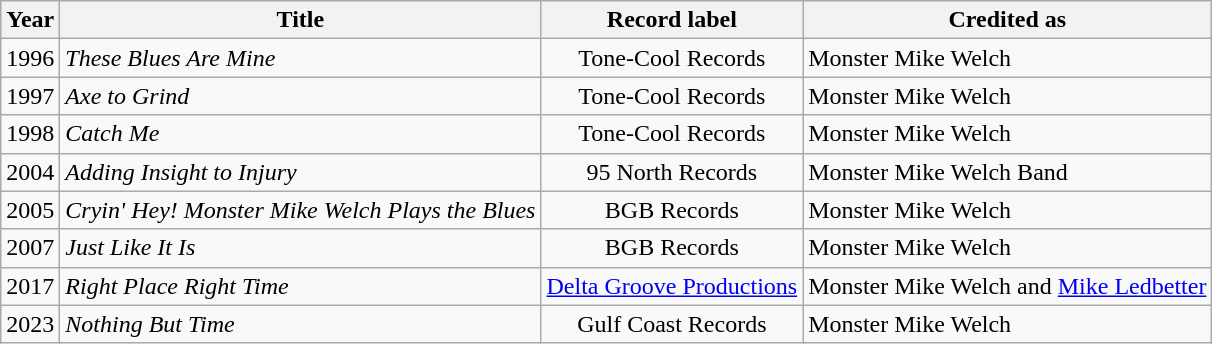<table class="wikitable sortable">
<tr>
<th>Year</th>
<th>Title</th>
<th>Record label</th>
<th>Credited as</th>
</tr>
<tr>
<td>1996</td>
<td><em>These Blues Are Mine</em></td>
<td align="center">Tone-Cool Records</td>
<td>Monster Mike Welch</td>
</tr>
<tr>
<td>1997</td>
<td><em>Axe to Grind</em></td>
<td align="center">Tone-Cool Records</td>
<td>Monster Mike Welch</td>
</tr>
<tr>
<td>1998</td>
<td><em>Catch Me</em></td>
<td align="center">Tone-Cool Records</td>
<td>Monster Mike Welch</td>
</tr>
<tr>
<td>2004</td>
<td><em>Adding Insight to Injury</em></td>
<td align="center">95 North Records</td>
<td>Monster Mike Welch Band</td>
</tr>
<tr>
<td>2005</td>
<td><em>Cryin' Hey! Monster Mike Welch Plays the Blues</em></td>
<td align="center">BGB Records</td>
<td>Monster Mike Welch</td>
</tr>
<tr>
<td>2007</td>
<td><em>Just Like It Is</em></td>
<td align="center">BGB Records</td>
<td>Monster Mike Welch</td>
</tr>
<tr>
<td>2017</td>
<td><em>Right Place Right Time</em></td>
<td align="center"><a href='#'>Delta Groove Productions</a></td>
<td>Monster Mike Welch and <a href='#'>Mike Ledbetter</a></td>
</tr>
<tr>
<td>2023</td>
<td><em>Nothing But Time</em></td>
<td align="center">Gulf Coast Records</td>
<td>Monster Mike Welch</td>
</tr>
</table>
